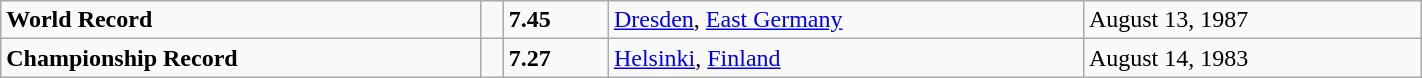<table class="wikitable" width=75%>
<tr>
<td><strong>World Record</strong></td>
<td></td>
<td><strong>7.45</strong></td>
<td><a href='#'>Dresden</a>, <a href='#'>East Germany</a></td>
<td>August 13, 1987</td>
</tr>
<tr>
<td><strong>Championship Record</strong></td>
<td></td>
<td><strong>7.27</strong></td>
<td><a href='#'>Helsinki</a>, <a href='#'>Finland</a></td>
<td>August 14, 1983</td>
</tr>
</table>
